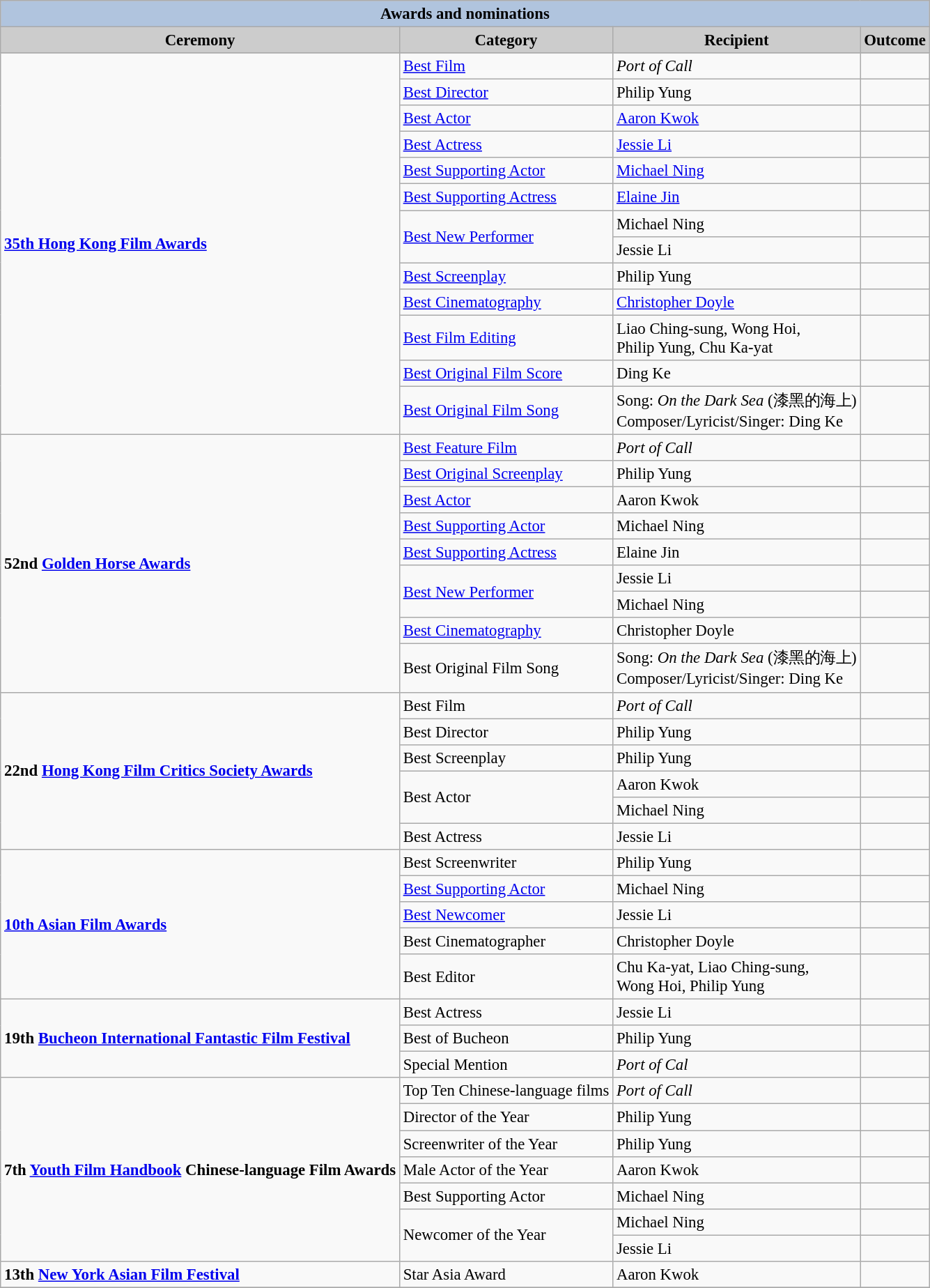<table class="wikitable" style="font-size:95%;" ;>
<tr style="background:#ccc; text-align:center;">
<th colspan="4" style="background: LightSteelBlue;">Awards and nominations</th>
</tr>
<tr style="background:#ccc; text-align:center;">
<th style="background:#ccc">Ceremony</th>
<th style="background:#ccc">Category</th>
<th style="background:#ccc">Recipient</th>
<th style="background:#ccc">Outcome</th>
</tr>
<tr>
<td rowspan=13><strong><a href='#'>35th Hong Kong Film Awards</a></strong></td>
<td><a href='#'>Best Film</a></td>
<td><em>Port of Call</em></td>
<td></td>
</tr>
<tr>
<td><a href='#'>Best Director</a></td>
<td>Philip Yung</td>
<td></td>
</tr>
<tr>
<td><a href='#'>Best Actor</a></td>
<td><a href='#'>Aaron Kwok</a></td>
<td></td>
</tr>
<tr>
<td><a href='#'>Best Actress</a></td>
<td><a href='#'>Jessie Li</a></td>
<td></td>
</tr>
<tr>
<td><a href='#'>Best Supporting Actor</a></td>
<td><a href='#'>Michael Ning</a></td>
<td></td>
</tr>
<tr>
<td><a href='#'>Best Supporting Actress</a></td>
<td><a href='#'>Elaine Jin</a></td>
<td></td>
</tr>
<tr>
<td rowspan=2><a href='#'>Best New Performer</a></td>
<td>Michael Ning</td>
<td></td>
</tr>
<tr>
<td>Jessie Li</td>
<td></td>
</tr>
<tr>
<td><a href='#'>Best Screenplay</a></td>
<td>Philip Yung</td>
<td></td>
</tr>
<tr>
<td><a href='#'>Best Cinematography</a></td>
<td><a href='#'>Christopher Doyle</a></td>
<td></td>
</tr>
<tr>
<td><a href='#'>Best Film Editing</a></td>
<td>Liao Ching-sung, Wong Hoi,<br>Philip Yung, Chu Ka-yat</td>
<td></td>
</tr>
<tr>
<td><a href='#'>Best Original Film Score</a></td>
<td>Ding Ke</td>
<td></td>
</tr>
<tr>
<td><a href='#'>Best Original Film Song</a></td>
<td>Song: <em>On the Dark Sea</em> (漆黑的海上)<br>Composer/Lyricist/Singer: Ding Ke</td>
<td></td>
</tr>
<tr>
<td rowspan=9><strong>52nd <a href='#'>Golden Horse Awards</a></strong></td>
<td><a href='#'>Best Feature Film</a></td>
<td><em>Port of Call</em></td>
<td></td>
</tr>
<tr>
<td><a href='#'>Best Original Screenplay</a></td>
<td>Philip Yung</td>
<td></td>
</tr>
<tr>
<td><a href='#'>Best Actor</a></td>
<td>Aaron Kwok</td>
<td></td>
</tr>
<tr>
<td><a href='#'>Best Supporting Actor</a></td>
<td>Michael Ning</td>
<td></td>
</tr>
<tr>
<td><a href='#'>Best Supporting Actress</a></td>
<td>Elaine Jin</td>
<td></td>
</tr>
<tr>
<td rowspan=2><a href='#'>Best New Performer</a></td>
<td>Jessie Li</td>
<td></td>
</tr>
<tr>
<td>Michael Ning</td>
<td></td>
</tr>
<tr>
<td><a href='#'>Best Cinematography</a></td>
<td>Christopher Doyle</td>
<td></td>
</tr>
<tr>
<td>Best Original Film Song</td>
<td>Song: <em>On the Dark Sea</em> (漆黑的海上)<br>Composer/Lyricist/Singer: Ding Ke</td>
<td></td>
</tr>
<tr>
<td rowspan=6><strong>22nd <a href='#'>Hong Kong Film Critics Society Awards</a></strong></td>
<td>Best Film</td>
<td><em>Port of Call</em></td>
<td></td>
</tr>
<tr>
<td>Best Director</td>
<td>Philip Yung</td>
<td></td>
</tr>
<tr>
<td>Best Screenplay</td>
<td>Philip Yung</td>
<td></td>
</tr>
<tr>
<td rowspan=2>Best Actor</td>
<td>Aaron Kwok</td>
<td></td>
</tr>
<tr>
<td>Michael Ning</td>
<td></td>
</tr>
<tr>
<td>Best Actress</td>
<td>Jessie Li</td>
<td></td>
</tr>
<tr>
<td rowspan=5><strong><a href='#'>10th Asian Film Awards</a></strong></td>
<td>Best Screenwriter</td>
<td>Philip Yung</td>
<td></td>
</tr>
<tr>
<td><a href='#'>Best Supporting Actor</a></td>
<td>Michael Ning</td>
<td></td>
</tr>
<tr>
<td><a href='#'>Best Newcomer</a></td>
<td>Jessie Li</td>
<td></td>
</tr>
<tr>
<td>Best Cinematographer</td>
<td>Christopher Doyle</td>
<td></td>
</tr>
<tr>
<td>Best Editor</td>
<td>Chu Ka-yat, Liao Ching-sung,<br>Wong Hoi, Philip Yung</td>
<td></td>
</tr>
<tr>
<td rowspan=3><strong>19th <a href='#'>Bucheon International Fantastic Film Festival</a></strong></td>
<td>Best Actress</td>
<td>Jessie Li</td>
<td></td>
</tr>
<tr>
<td>Best of Bucheon</td>
<td>Philip Yung</td>
<td></td>
</tr>
<tr>
<td>Special Mention</td>
<td><em>Port of Cal</em></td>
<td></td>
</tr>
<tr>
<td rowspan=7><strong>7th <a href='#'>Youth Film Handbook</a> Chinese-language Film Awards</strong></td>
<td>Top Ten Chinese-language films</td>
<td><em>Port of Call</em></td>
<td></td>
</tr>
<tr>
<td>Director of the Year</td>
<td>Philip Yung</td>
<td></td>
</tr>
<tr>
<td>Screenwriter of the Year</td>
<td>Philip Yung</td>
<td></td>
</tr>
<tr>
<td>Male Actor of the Year</td>
<td>Aaron Kwok</td>
<td></td>
</tr>
<tr>
<td>Best Supporting Actor</td>
<td>Michael Ning</td>
<td></td>
</tr>
<tr>
<td rowspan=2>Newcomer of the Year</td>
<td>Michael Ning</td>
<td></td>
</tr>
<tr>
<td>Jessie Li</td>
<td></td>
</tr>
<tr>
<td><strong>13th <a href='#'>New York Asian Film Festival</a></strong></td>
<td>Star Asia Award</td>
<td>Aaron Kwok</td>
<td></td>
</tr>
<tr>
</tr>
</table>
